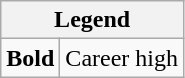<table class="wikitable mw-collapsible mw-collapsed">
<tr>
<th colspan="2">Legend</th>
</tr>
<tr>
<td><strong>Bold</strong></td>
<td>Career high</td>
</tr>
</table>
